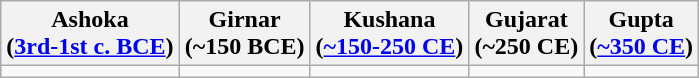<table class="wikitable">
<tr>
<th>Ashoka<br>(<a href='#'>3rd-1st c. BCE</a>)</th>
<th>Girnar<br>(~150 BCE)</th>
<th>Kushana<br>(<a href='#'>~150-250 CE</a>)</th>
<th>Gujarat<br>(~250 CE)</th>
<th>Gupta<br>(<a href='#'>~350 CE</a>)</th>
</tr>
<tr>
<td></td>
<td></td>
<td></td>
<td></td>
<td></td>
</tr>
</table>
